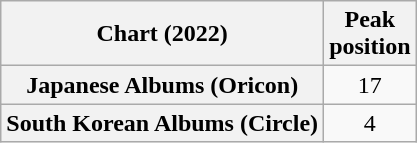<table class="wikitable sortable plainrowheaders" style="text-align:center">
<tr>
<th scope="col">Chart (2022)</th>
<th scope="col">Peak<br>position</th>
</tr>
<tr>
<th scope="row">Japanese Albums (Oricon)</th>
<td>17</td>
</tr>
<tr>
<th scope="row">South Korean Albums (Circle)</th>
<td>4</td>
</tr>
</table>
